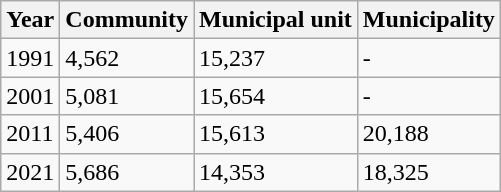<table class=wikitable>
<tr>
<th>Year</th>
<th>Community</th>
<th>Municipal unit</th>
<th>Municipality</th>
</tr>
<tr>
<td>1991</td>
<td>4,562</td>
<td>15,237</td>
<td>-</td>
</tr>
<tr>
<td>2001</td>
<td>5,081</td>
<td>15,654</td>
<td>-</td>
</tr>
<tr>
<td>2011</td>
<td>5,406</td>
<td>15,613</td>
<td>20,188</td>
</tr>
<tr>
<td>2021</td>
<td>5,686</td>
<td>14,353</td>
<td>18,325</td>
</tr>
</table>
